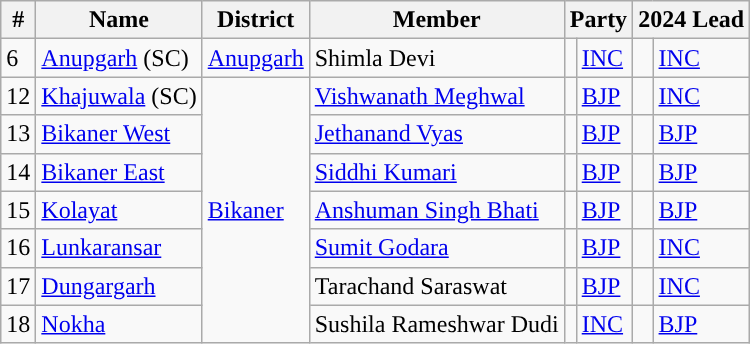<table class="wikitable">
<tr>
<th>#</th>
<th>Name</th>
<th>District</th>
<th>Member</th>
<th colspan="2">Party</th>
<th colspan="2">2024 Lead</th>
</tr>
<tr>
<td>6</td>
<td><a href='#'>Anupgarh</a> (SC)</td>
<td><a href='#'>Anupgarh</a></td>
<td>Shimla Devi</td>
<td style="background-color: "></td>
<td><a href='#'>INC</a></td>
<td style="background-color: "></td>
<td><a href='#'>INC</a></td>
</tr>
<tr>
<td>12</td>
<td><a href='#'>Khajuwala</a> (SC)</td>
<td rowspan="7"><a href='#'>Bikaner</a></td>
<td><a href='#'>Vishwanath Meghwal</a></td>
<td style="background-color: "></td>
<td><a href='#'>BJP</a></td>
<td style="background-color: "></td>
<td><a href='#'>INC</a></td>
</tr>
<tr>
<td>13</td>
<td><a href='#'>Bikaner West</a></td>
<td><a href='#'>Jethanand Vyas</a></td>
<td style="background-color: "></td>
<td><a href='#'>BJP</a></td>
<td style="background-color: "></td>
<td><a href='#'>BJP</a></td>
</tr>
<tr>
<td>14</td>
<td><a href='#'>Bikaner East</a></td>
<td><a href='#'>Siddhi Kumari</a></td>
<td style="background-color: "></td>
<td><a href='#'>BJP</a></td>
<td style="background-color: "></td>
<td><a href='#'>BJP</a></td>
</tr>
<tr>
<td>15</td>
<td><a href='#'>Kolayat</a></td>
<td><a href='#'>Anshuman Singh Bhati</a></td>
<td style="background-color: "></td>
<td><a href='#'>BJP</a></td>
<td style="background-color: "></td>
<td><a href='#'>BJP</a></td>
</tr>
<tr>
<td>16</td>
<td><a href='#'>Lunkaransar</a></td>
<td><a href='#'>Sumit Godara</a></td>
<td style="background-color: "></td>
<td><a href='#'>BJP</a></td>
<td style="background-color: "></td>
<td><a href='#'>INC</a></td>
</tr>
<tr>
<td>17</td>
<td><a href='#'>Dungargarh</a></td>
<td>Tarachand Saraswat</td>
<td style="background-color: "></td>
<td><a href='#'>BJP</a></td>
<td style="background-color: "></td>
<td><a href='#'>INC</a></td>
</tr>
<tr>
<td>18</td>
<td><a href='#'>Nokha</a></td>
<td>Sushila Rameshwar Dudi</td>
<td style="background-color: "></td>
<td><a href='#'>INC</a></td>
<td style="background-color: "></td>
<td><a href='#'>BJP</a></td>
</tr>
</table>
